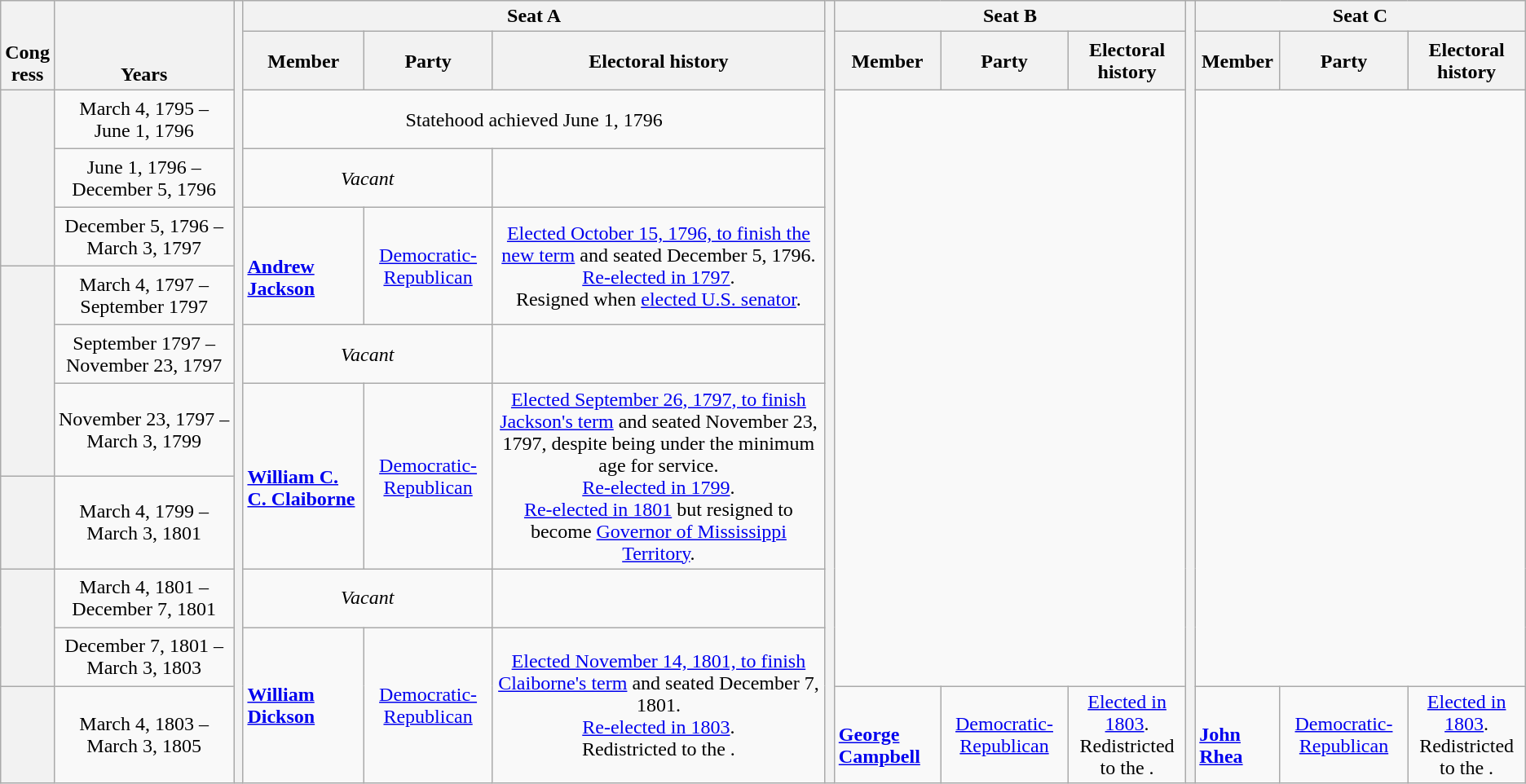<table class=wikitable style="text-align:center">
<tr valign=bottom>
<th rowspan=2>Cong<br>ress</th>
<th rowspan=2>Years</th>
<th rowspan=99></th>
<th colspan=3>Seat A</th>
<th rowspan=99></th>
<th colspan=3>Seat B</th>
<th rowspan=99></th>
<th colspan=3>Seat C</th>
</tr>
<tr style="height:3em">
<th>Member</th>
<th>Party</th>
<th>Electoral history</th>
<th>Member</th>
<th>Party</th>
<th>Electoral history</th>
<th>Member</th>
<th>Party</th>
<th>Electoral history</th>
</tr>
<tr style="height:3em">
<th rowspan=3></th>
<td nowrap>March 4, 1795 –<br>June 1, 1796</td>
<td colspan=3>Statehood achieved June 1, 1796</td>
</tr>
<tr style="height:3em">
<td nowrap>June 1, 1796 –<br>December 5, 1796</td>
<td colspan=2><em>Vacant</em></td>
</tr>
<tr style="height:3em">
<td nowrap>December 5, 1796 –<br>March 3, 1797</td>
<td rowspan=2 align=left><br><strong><a href='#'>Andrew Jackson</a></strong><br></td>
<td rowspan=2 ><a href='#'>Democratic-Republican</a></td>
<td rowspan=2><a href='#'>Elected October 15, 1796, to finish the new term</a> and seated December 5, 1796.<br><a href='#'>Re-elected in 1797</a>.<br>Resigned when <a href='#'>elected U.S. senator</a>.</td>
</tr>
<tr style="height:3em">
<th rowspan=3></th>
<td nowrap>March 4, 1797 –<br>September 1797</td>
</tr>
<tr style="height:3em">
<td nowrap>September 1797 –<br>November 23, 1797</td>
<td colspan=2><em>Vacant</em></td>
</tr>
<tr style="height:3em">
<td nowrap>November 23, 1797 –<br>March 3, 1799</td>
<td rowspan=2 align=left><br><strong><a href='#'>William C. C. Claiborne</a></strong></td>
<td rowspan=2 ><a href='#'>Democratic-Republican</a></td>
<td rowspan=2><a href='#'>Elected September 26, 1797, to finish Jackson's term</a> and seated November 23, 1797, despite being under the minimum age for service.<br><a href='#'>Re-elected in 1799</a>.<br><a href='#'>Re-elected in 1801</a> but resigned to become <a href='#'>Governor of Mississippi Territory</a>.</td>
</tr>
<tr style="height:3em">
<th></th>
<td>March 4, 1799 –<br>March 3, 1801</td>
</tr>
<tr style="height:3em">
<th rowspan=2></th>
<td>March 4, 1801 –<br>December 7, 1801</td>
<td colspan=2><em>Vacant</em></td>
</tr>
<tr style="height:3em">
<td>December 7, 1801 –<br>March 3, 1803</td>
<td rowspan=2 align=left><strong><a href='#'>William Dickson</a></strong><br></td>
<td rowspan=2 ><a href='#'>Democratic-Republican</a></td>
<td rowspan=2><a href='#'>Elected November 14, 1801, to finish Claiborne's term</a> and seated December 7, 1801.<br><a href='#'>Re-elected in 1803</a>.<br>Redistricted to the .</td>
</tr>
<tr style="height:3em">
<th></th>
<td nowrap>March 4, 1803 –<br>March 3, 1805</td>
<td align=left><br><strong><a href='#'>George Campbell</a></strong><br></td>
<td><a href='#'>Democratic-Republican</a></td>
<td><a href='#'>Elected in 1803</a>.<br>Redistricted to the .</td>
<td align=left><br><strong><a href='#'>John Rhea</a></strong><br></td>
<td><a href='#'>Democratic-Republican</a></td>
<td><a href='#'>Elected in 1803</a>.<br>Redistricted to the .</td>
</tr>
</table>
